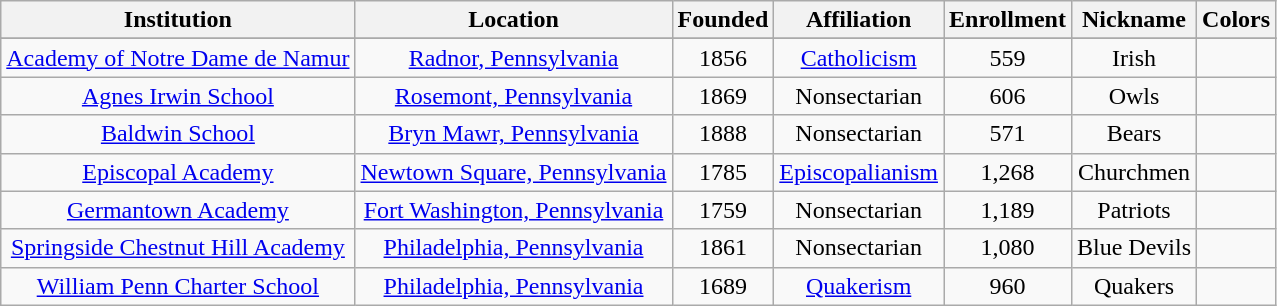<table class="wikitable sortable" style="text-align: center;">
<tr>
<th scope="col">Institution</th>
<th scope="col">Location</th>
<th scope="col">Founded</th>
<th scope="col">Affiliation</th>
<th scope="col">Enrollment</th>
<th scope="col">Nickname</th>
<th class="unsortable" scope="col">Colors</th>
</tr>
<tr>
</tr>
<tr>
<td><a href='#'>Academy of Notre Dame de Namur</a></td>
<td><a href='#'>Radnor, Pennsylvania</a></td>
<td>1856</td>
<td><a href='#'>Catholicism</a></td>
<td>559</td>
<td>Irish</td>
<td> </td>
</tr>
<tr>
<td><a href='#'>Agnes Irwin School</a></td>
<td><a href='#'>Rosemont, Pennsylvania</a></td>
<td>1869</td>
<td>Nonsectarian</td>
<td>606</td>
<td>Owls</td>
<td> </td>
</tr>
<tr>
<td><a href='#'>Baldwin School</a></td>
<td><a href='#'>Bryn Mawr, Pennsylvania</a></td>
<td>1888</td>
<td>Nonsectarian</td>
<td>571</td>
<td>Bears</td>
<td> </td>
</tr>
<tr>
<td><a href='#'>Episcopal Academy</a></td>
<td><a href='#'>Newtown Square, Pennsylvania</a></td>
<td>1785</td>
<td><a href='#'>Episcopalianism</a></td>
<td>1,268</td>
<td>Churchmen</td>
<td> </td>
</tr>
<tr>
<td><a href='#'>Germantown Academy</a></td>
<td><a href='#'>Fort Washington, Pennsylvania</a></td>
<td>1759</td>
<td>Nonsectarian</td>
<td>1,189</td>
<td>Patriots</td>
<td> </td>
</tr>
<tr>
<td><a href='#'>Springside Chestnut Hill Academy</a></td>
<td><a href='#'>Philadelphia, Pennsylvania</a></td>
<td>1861</td>
<td>Nonsectarian</td>
<td>1,080</td>
<td>Blue Devils</td>
<td> </td>
</tr>
<tr>
<td><a href='#'>William Penn Charter School</a></td>
<td><a href='#'>Philadelphia, Pennsylvania</a></td>
<td>1689</td>
<td><a href='#'>Quakerism</a></td>
<td>960</td>
<td>Quakers</td>
<td> </td>
</tr>
</table>
